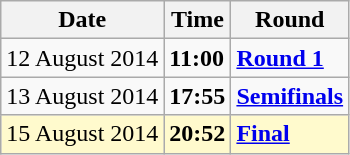<table class="wikitable">
<tr>
<th>Date</th>
<th>Time</th>
<th>Round</th>
</tr>
<tr>
<td>12 August 2014</td>
<td><strong>11:00</strong></td>
<td><strong><a href='#'>Round 1</a></strong></td>
</tr>
<tr>
<td>13 August 2014</td>
<td><strong>17:55</strong></td>
<td><strong><a href='#'>Semifinals</a></strong></td>
</tr>
<tr style=background:lemonchiffon>
<td>15 August 2014</td>
<td><strong>20:52</strong></td>
<td><strong><a href='#'>Final</a></strong></td>
</tr>
</table>
